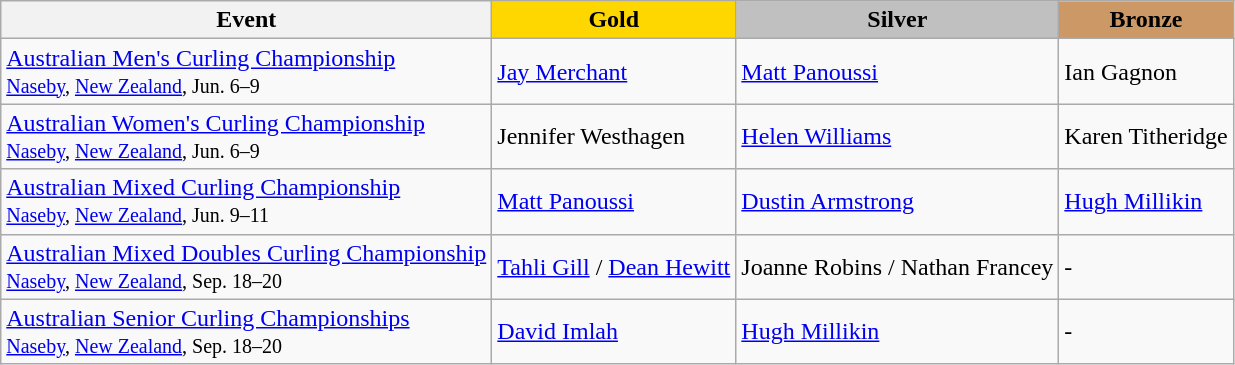<table class="wikitable">
<tr>
<th>Event</th>
<th style="background:gold">Gold</th>
<th style="background:silver">Silver</th>
<th style="background:#cc9966">Bronze</th>
</tr>
<tr>
<td><a href='#'>Australian Men's Curling Championship</a> <br> <small><a href='#'>Naseby</a>, <a href='#'>New Zealand</a>, Jun. 6–9</small></td>
<td><a href='#'>Jay Merchant</a></td>
<td><a href='#'>Matt Panoussi</a></td>
<td>Ian Gagnon</td>
</tr>
<tr>
<td><a href='#'>Australian Women's Curling Championship</a> <br> <small><a href='#'>Naseby</a>, <a href='#'>New Zealand</a>, Jun. 6–9</small></td>
<td>Jennifer Westhagen</td>
<td><a href='#'>Helen Williams</a></td>
<td>Karen Titheridge</td>
</tr>
<tr>
<td><a href='#'>Australian Mixed Curling Championship</a> <br> <small><a href='#'>Naseby</a>, <a href='#'>New Zealand</a>, Jun. 9–11</small></td>
<td><a href='#'>Matt Panoussi</a></td>
<td><a href='#'>Dustin Armstrong</a></td>
<td><a href='#'>Hugh Millikin</a></td>
</tr>
<tr>
<td><a href='#'>Australian Mixed Doubles Curling Championship</a> <br> <small><a href='#'>Naseby</a>, <a href='#'>New Zealand</a>, Sep. 18–20</small></td>
<td><a href='#'>Tahli Gill</a> / <a href='#'>Dean Hewitt</a></td>
<td>Joanne Robins / Nathan Francey</td>
<td>-<br></td>
</tr>
<tr>
<td><a href='#'>Australian Senior Curling Championships</a> <br> <small><a href='#'>Naseby</a>, <a href='#'>New Zealand</a>, Sep. 18–20</small></td>
<td><a href='#'>David Imlah</a></td>
<td><a href='#'>Hugh Millikin</a></td>
<td>-</td>
</tr>
</table>
